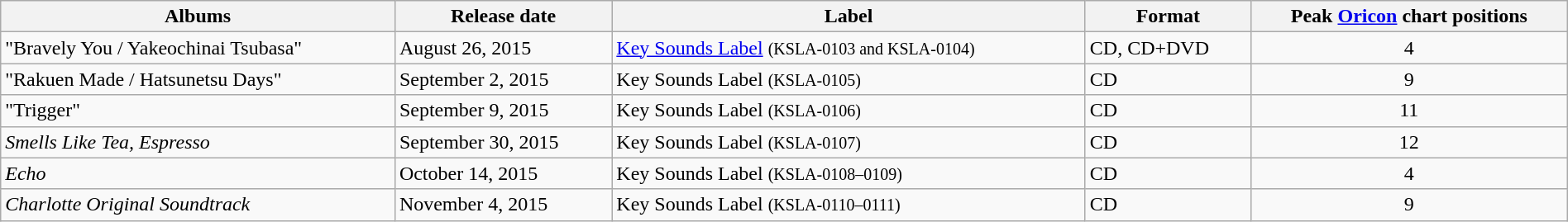<table class="wikitable" width="100%">
<tr>
<th rowspan="1">Albums</th>
<th rowspan="1">Release date</th>
<th rowspan="1">Label</th>
<th rowspan="1">Format</th>
<th colspan="1">Peak <a href='#'>Oricon</a> chart positions</th>
</tr>
<tr>
<td>"Bravely You / Yakeochinai Tsubasa"</td>
<td>August 26, 2015</td>
<td><a href='#'>Key Sounds Label</a> <small>(KSLA-0103 and KSLA-0104)</small></td>
<td>CD, CD+DVD</td>
<td align="center">4</td>
</tr>
<tr>
<td>"Rakuen Made / Hatsunetsu Days"</td>
<td>September 2, 2015</td>
<td>Key Sounds Label <small>(KSLA-0105)</small></td>
<td>CD</td>
<td align="center">9</td>
</tr>
<tr>
<td>"Trigger"</td>
<td>September 9, 2015</td>
<td>Key Sounds Label <small>(KSLA-0106)</small></td>
<td>CD</td>
<td align="center">11</td>
</tr>
<tr>
<td><em>Smells Like Tea, Espresso</em></td>
<td>September 30, 2015</td>
<td>Key Sounds Label <small>(KSLA-0107)</small></td>
<td>CD</td>
<td align="center">12</td>
</tr>
<tr>
<td><em>Echo</em></td>
<td>October 14, 2015</td>
<td>Key Sounds Label <small>(KSLA-0108–0109)</small></td>
<td>CD</td>
<td align="center">4</td>
</tr>
<tr>
<td><em>Charlotte Original Soundtrack</em></td>
<td>November 4, 2015</td>
<td>Key Sounds Label <small>(KSLA-0110–0111)</small></td>
<td>CD</td>
<td align="center">9</td>
</tr>
</table>
